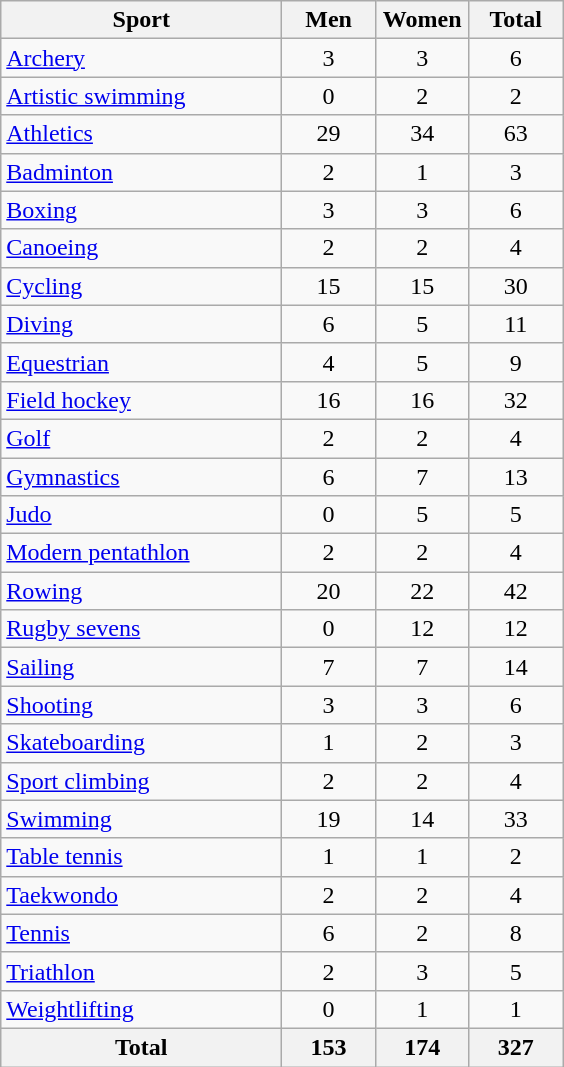<table class="wikitable sortable" style="text-align:center;">
<tr>
<th width=180>Sport</th>
<th width=55>Men</th>
<th width=55>Women</th>
<th width=55>Total</th>
</tr>
<tr>
<td align=left><a href='#'>Archery</a></td>
<td>3</td>
<td>3</td>
<td>6</td>
</tr>
<tr>
<td align=left><a href='#'>Artistic swimming</a></td>
<td>0</td>
<td>2</td>
<td>2</td>
</tr>
<tr>
<td align=left><a href='#'>Athletics</a></td>
<td>29</td>
<td>34</td>
<td>63</td>
</tr>
<tr>
<td align=left><a href='#'>Badminton</a></td>
<td>2</td>
<td>1</td>
<td>3</td>
</tr>
<tr>
<td align=left><a href='#'>Boxing</a></td>
<td>3</td>
<td>3</td>
<td>6</td>
</tr>
<tr>
<td align=left><a href='#'>Canoeing</a></td>
<td>2</td>
<td>2</td>
<td>4</td>
</tr>
<tr>
<td align=left><a href='#'>Cycling</a></td>
<td>15</td>
<td>15</td>
<td>30</td>
</tr>
<tr>
<td align=left><a href='#'>Diving</a></td>
<td>6</td>
<td>5</td>
<td>11</td>
</tr>
<tr>
<td align=left><a href='#'>Equestrian</a></td>
<td>4</td>
<td>5</td>
<td>9</td>
</tr>
<tr>
<td align=left><a href='#'>Field hockey</a></td>
<td>16</td>
<td>16</td>
<td>32</td>
</tr>
<tr>
<td align=left><a href='#'>Golf</a></td>
<td>2</td>
<td>2</td>
<td>4</td>
</tr>
<tr>
<td align=left><a href='#'>Gymnastics</a></td>
<td>6</td>
<td>7</td>
<td>13</td>
</tr>
<tr>
<td align=left><a href='#'>Judo</a></td>
<td>0</td>
<td>5</td>
<td>5</td>
</tr>
<tr>
<td align=left><a href='#'>Modern pentathlon</a></td>
<td>2</td>
<td>2</td>
<td>4</td>
</tr>
<tr>
<td align=left><a href='#'>Rowing</a></td>
<td>20</td>
<td>22</td>
<td>42</td>
</tr>
<tr>
<td align=left><a href='#'>Rugby sevens</a></td>
<td>0</td>
<td>12</td>
<td>12</td>
</tr>
<tr>
<td align=left><a href='#'>Sailing</a></td>
<td>7</td>
<td>7</td>
<td>14</td>
</tr>
<tr>
<td align=left><a href='#'>Shooting</a></td>
<td>3</td>
<td>3</td>
<td>6</td>
</tr>
<tr>
<td align=left><a href='#'>Skateboarding</a></td>
<td>1</td>
<td>2</td>
<td>3</td>
</tr>
<tr>
<td align=left><a href='#'>Sport climbing</a></td>
<td>2</td>
<td>2</td>
<td>4</td>
</tr>
<tr>
<td align=left><a href='#'>Swimming</a></td>
<td>19</td>
<td>14</td>
<td>33</td>
</tr>
<tr>
<td align=left><a href='#'>Table tennis</a></td>
<td>1</td>
<td>1</td>
<td>2</td>
</tr>
<tr>
<td align=left><a href='#'>Taekwondo</a></td>
<td>2</td>
<td>2</td>
<td>4</td>
</tr>
<tr>
<td align=left><a href='#'>Tennis</a></td>
<td>6</td>
<td>2</td>
<td>8</td>
</tr>
<tr>
<td align=left><a href='#'>Triathlon</a></td>
<td>2</td>
<td>3</td>
<td>5</td>
</tr>
<tr>
<td align=left><a href='#'>Weightlifting</a></td>
<td>0</td>
<td>1</td>
<td>1</td>
</tr>
<tr>
<th>Total</th>
<th>153</th>
<th>174</th>
<th>327</th>
</tr>
</table>
